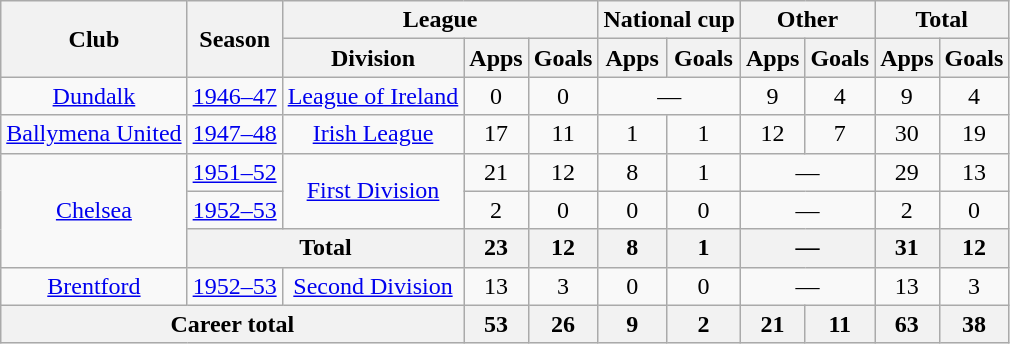<table class="wikitable" style="text-align: center">
<tr>
<th rowspan="2">Club</th>
<th rowspan="2">Season</th>
<th colspan="3">League</th>
<th colspan="2">National cup</th>
<th colspan="2">Other</th>
<th colspan="2">Total</th>
</tr>
<tr>
<th>Division</th>
<th>Apps</th>
<th>Goals</th>
<th>Apps</th>
<th>Goals</th>
<th>Apps</th>
<th>Goals</th>
<th>Apps</th>
<th>Goals</th>
</tr>
<tr>
<td><a href='#'>Dundalk</a></td>
<td><a href='#'>1946–47</a></td>
<td><a href='#'>League of Ireland</a></td>
<td>0</td>
<td>0</td>
<td colspan="2">―</td>
<td>9</td>
<td>4</td>
<td>9</td>
<td>4</td>
</tr>
<tr>
<td><a href='#'>Ballymena United</a></td>
<td><a href='#'>1947–48</a></td>
<td><a href='#'>Irish League</a></td>
<td>17</td>
<td>11</td>
<td>1</td>
<td>1</td>
<td>12</td>
<td>7</td>
<td>30</td>
<td>19</td>
</tr>
<tr>
<td rowspan="3"><a href='#'>Chelsea</a></td>
<td><a href='#'>1951–52</a></td>
<td rowspan="2"><a href='#'>First Division</a></td>
<td>21</td>
<td>12</td>
<td>8</td>
<td>1</td>
<td colspan="2">―</td>
<td>29</td>
<td>13</td>
</tr>
<tr>
<td><a href='#'>1952–53</a></td>
<td>2</td>
<td>0</td>
<td>0</td>
<td>0</td>
<td colspan="2">―</td>
<td>2</td>
<td>0</td>
</tr>
<tr>
<th colspan="2">Total</th>
<th>23</th>
<th>12</th>
<th>8</th>
<th>1</th>
<th colspan="2">―</th>
<th>31</th>
<th>12</th>
</tr>
<tr>
<td><a href='#'>Brentford</a></td>
<td><a href='#'>1952–53</a></td>
<td><a href='#'>Second Division</a></td>
<td>13</td>
<td>3</td>
<td>0</td>
<td>0</td>
<td colspan="2">―</td>
<td>13</td>
<td>3</td>
</tr>
<tr>
<th colspan="3">Career total</th>
<th>53</th>
<th>26</th>
<th>9</th>
<th>2</th>
<th>21</th>
<th>11</th>
<th>63</th>
<th>38</th>
</tr>
</table>
